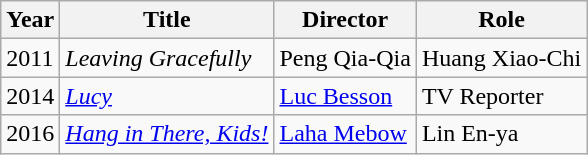<table class="wikitable sortable">
<tr>
<th>Year</th>
<th>Title</th>
<th>Director</th>
<th>Role</th>
</tr>
<tr>
<td>2011</td>
<td><em>Leaving Gracefully</em></td>
<td>Peng Qia-Qia</td>
<td>Huang Xiao-Chi</td>
</tr>
<tr>
<td>2014</td>
<td><em><a href='#'>Lucy</a></em></td>
<td><a href='#'>Luc Besson</a></td>
<td>TV Reporter</td>
</tr>
<tr>
<td>2016</td>
<td><em><a href='#'>Hang in There, Kids!</a></em></td>
<td><a href='#'>Laha Mebow</a></td>
<td>Lin En-ya</td>
</tr>
</table>
